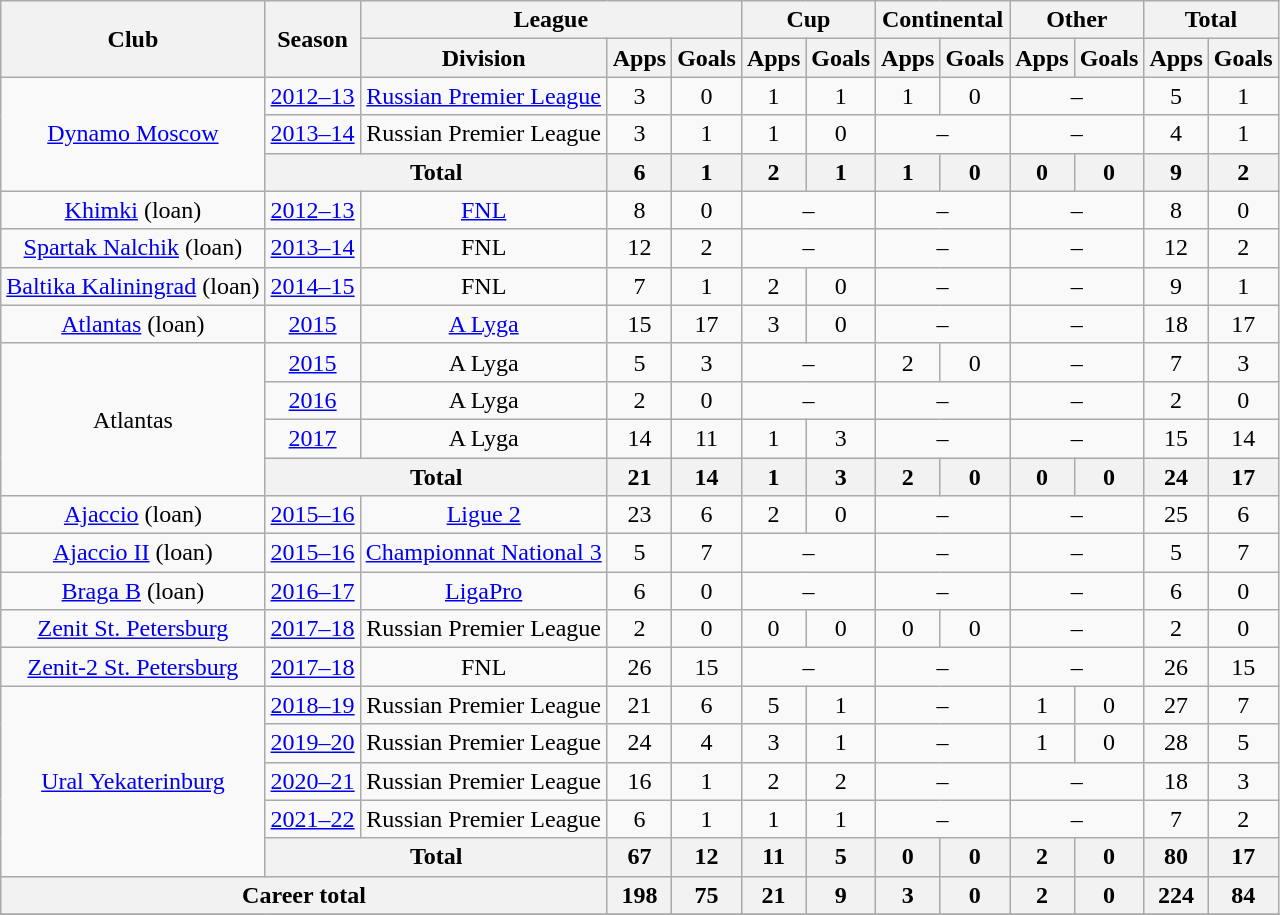<table class="wikitable" style="text-align:center">
<tr>
<th rowspan="2">Club</th>
<th rowspan="2">Season</th>
<th colspan="3">League</th>
<th colspan="2">Cup</th>
<th colspan="2">Continental</th>
<th colspan="2">Other</th>
<th colspan="2">Total</th>
</tr>
<tr>
<th>Division</th>
<th>Apps</th>
<th>Goals</th>
<th>Apps</th>
<th>Goals</th>
<th>Apps</th>
<th>Goals</th>
<th>Apps</th>
<th>Goals</th>
<th>Apps</th>
<th>Goals</th>
</tr>
<tr>
<td rowspan="3"><a href='#'>Dynamo Moscow</a></td>
<td><a href='#'>2012–13</a></td>
<td><a href='#'>Russian Premier League</a></td>
<td>3</td>
<td>0</td>
<td>1</td>
<td>1</td>
<td>1</td>
<td>0</td>
<td colspan="2">–</td>
<td>5</td>
<td>1</td>
</tr>
<tr>
<td><a href='#'>2013–14</a></td>
<td>Russian Premier League</td>
<td>3</td>
<td>1</td>
<td>1</td>
<td>0</td>
<td colspan="2">–</td>
<td colspan="2">–</td>
<td>4</td>
<td>1</td>
</tr>
<tr>
<th colspan="2">Total</th>
<th>6</th>
<th>1</th>
<th>2</th>
<th>1</th>
<th>1</th>
<th>0</th>
<th>0</th>
<th>0</th>
<th>9</th>
<th>2</th>
</tr>
<tr>
<td><a href='#'>Khimki</a> (loan)</td>
<td><a href='#'>2012–13</a></td>
<td><a href='#'>FNL</a></td>
<td>8</td>
<td>0</td>
<td colspan="2">–</td>
<td colspan="2">–</td>
<td colspan="2">–</td>
<td>8</td>
<td>0</td>
</tr>
<tr>
<td><a href='#'>Spartak Nalchik</a> (loan)</td>
<td><a href='#'>2013–14</a></td>
<td>FNL</td>
<td>12</td>
<td>2</td>
<td colspan="2">–</td>
<td colspan="2">–</td>
<td colspan="2">–</td>
<td>12</td>
<td>2</td>
</tr>
<tr>
<td><a href='#'>Baltika Kaliningrad</a> (loan)</td>
<td><a href='#'>2014–15</a></td>
<td>FNL</td>
<td>7</td>
<td>1</td>
<td>2</td>
<td>0</td>
<td colspan="2">–</td>
<td colspan="2">–</td>
<td>9</td>
<td>1</td>
</tr>
<tr>
<td><a href='#'>Atlantas</a> (loan)</td>
<td><a href='#'>2015</a></td>
<td><a href='#'>A Lyga</a></td>
<td>15</td>
<td>17</td>
<td>3</td>
<td>0</td>
<td colspan="2">–</td>
<td colspan="2">–</td>
<td>18</td>
<td>17</td>
</tr>
<tr>
<td rowspan="4">Atlantas</td>
<td><a href='#'>2015</a></td>
<td>A Lyga</td>
<td>5</td>
<td>3</td>
<td colspan="2">–</td>
<td>2</td>
<td>0</td>
<td colspan="2">–</td>
<td>7</td>
<td>3</td>
</tr>
<tr>
<td><a href='#'>2016</a></td>
<td>A Lyga</td>
<td>2</td>
<td>0</td>
<td colspan="2">–</td>
<td colspan="2">–</td>
<td colspan="2">–</td>
<td>2</td>
<td>0</td>
</tr>
<tr>
<td><a href='#'>2017</a></td>
<td>A Lyga</td>
<td>14</td>
<td>11</td>
<td>1</td>
<td>3</td>
<td colspan="2">–</td>
<td colspan="2">–</td>
<td>15</td>
<td>14</td>
</tr>
<tr>
<th colspan="2">Total</th>
<th>21</th>
<th>14</th>
<th>1</th>
<th>3</th>
<th>2</th>
<th>0</th>
<th>0</th>
<th>0</th>
<th>24</th>
<th>17</th>
</tr>
<tr>
<td><a href='#'>Ajaccio</a> (loan)</td>
<td><a href='#'>2015–16</a></td>
<td><a href='#'>Ligue 2</a></td>
<td>23</td>
<td>6</td>
<td>2</td>
<td>0</td>
<td colspan="2">–</td>
<td colspan="2">–</td>
<td>25</td>
<td>6</td>
</tr>
<tr>
<td><a href='#'>Ajaccio II</a> (loan)</td>
<td><a href='#'>2015–16</a></td>
<td><a href='#'>Championnat National 3</a></td>
<td>5</td>
<td>7</td>
<td colspan="2">–</td>
<td colspan="2">–</td>
<td colspan="2">–</td>
<td>5</td>
<td>7</td>
</tr>
<tr>
<td><a href='#'>Braga B</a> (loan)</td>
<td><a href='#'>2016–17</a></td>
<td><a href='#'>LigaPro</a></td>
<td>6</td>
<td>0</td>
<td colspan="2">–</td>
<td colspan="2">–</td>
<td colspan="2">–</td>
<td>6</td>
<td>0</td>
</tr>
<tr>
<td><a href='#'>Zenit St. Petersburg</a></td>
<td><a href='#'>2017–18</a></td>
<td>Russian Premier League</td>
<td>2</td>
<td>0</td>
<td>0</td>
<td>0</td>
<td>0</td>
<td>0</td>
<td colspan="2">–</td>
<td>2</td>
<td>0</td>
</tr>
<tr>
<td><a href='#'>Zenit-2 St. Petersburg</a></td>
<td><a href='#'>2017–18</a></td>
<td>FNL</td>
<td>26</td>
<td>15</td>
<td colspan="2">–</td>
<td colspan="2">–</td>
<td colspan="2">–</td>
<td>26</td>
<td>15</td>
</tr>
<tr>
<td rowspan="5"><a href='#'>Ural Yekaterinburg</a></td>
<td><a href='#'>2018–19</a></td>
<td>Russian Premier League</td>
<td>21</td>
<td>6</td>
<td>5</td>
<td>1</td>
<td colspan="2">–</td>
<td>1</td>
<td>0</td>
<td>27</td>
<td>7</td>
</tr>
<tr>
<td><a href='#'>2019–20</a></td>
<td>Russian Premier League</td>
<td>24</td>
<td>4</td>
<td>3</td>
<td>1</td>
<td colspan="2">–</td>
<td>1</td>
<td>0</td>
<td>28</td>
<td>5</td>
</tr>
<tr>
<td><a href='#'>2020–21</a></td>
<td>Russian Premier League</td>
<td>16</td>
<td>1</td>
<td>2</td>
<td>2</td>
<td colspan="2">–</td>
<td colspan="2">–</td>
<td>18</td>
<td>3</td>
</tr>
<tr>
<td><a href='#'>2021–22</a></td>
<td>Russian Premier League</td>
<td>6</td>
<td>1</td>
<td>1</td>
<td>1</td>
<td colspan="2">–</td>
<td colspan="2">–</td>
<td>7</td>
<td>2</td>
</tr>
<tr>
<th colspan="2">Total</th>
<th>67</th>
<th>12</th>
<th>11</th>
<th>5</th>
<th>0</th>
<th>0</th>
<th>2</th>
<th>0</th>
<th>80</th>
<th>17</th>
</tr>
<tr>
<th colspan="3">Career total</th>
<th>198</th>
<th>75</th>
<th>21</th>
<th>9</th>
<th>3</th>
<th>0</th>
<th>2</th>
<th>0</th>
<th>224</th>
<th>84</th>
</tr>
<tr>
</tr>
</table>
